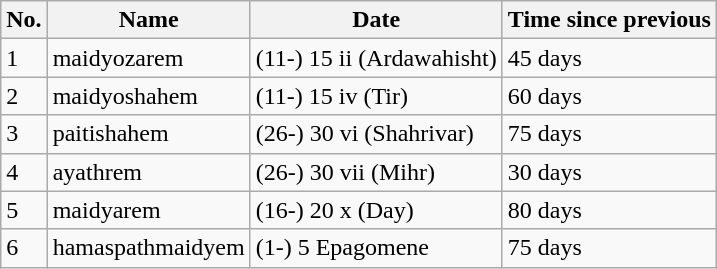<table class="wikitable" style="float:centre">
<tr>
<th>No.</th>
<th>Name</th>
<th>Date</th>
<th>Time since previous</th>
</tr>
<tr>
<td>1</td>
<td>maidyozarem</td>
<td>(11-) 15 ii (Ardawahisht)</td>
<td>45 days</td>
</tr>
<tr>
<td>2</td>
<td>maidyoshahem</td>
<td>(11-) 15 iv (Tir)</td>
<td>60 days</td>
</tr>
<tr>
<td>3</td>
<td>paitishahem</td>
<td>(26-) 30 vi (Shahrivar)</td>
<td>75 days</td>
</tr>
<tr>
<td>4</td>
<td>ayathrem</td>
<td>(26-) 30 vii (Mihr)</td>
<td>30 days</td>
</tr>
<tr>
<td>5</td>
<td>maidyarem</td>
<td>(16-) 20 x (Day)</td>
<td>80 days</td>
</tr>
<tr>
<td>6</td>
<td>hamaspathmaidyem</td>
<td>(1-) 5 Epagomene</td>
<td>75 days</td>
</tr>
</table>
